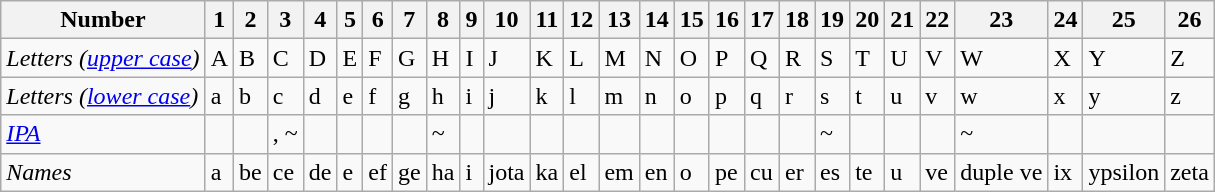<table class="wikitable">
<tr>
<th>Number</th>
<th>1</th>
<th>2</th>
<th>3</th>
<th>4</th>
<th>5</th>
<th>6</th>
<th>7</th>
<th>8</th>
<th>9</th>
<th>10</th>
<th>11</th>
<th>12</th>
<th>13</th>
<th>14</th>
<th>15</th>
<th>16</th>
<th>17</th>
<th>18</th>
<th>19</th>
<th>20</th>
<th>21</th>
<th>22</th>
<th>23</th>
<th>24</th>
<th>25</th>
<th>26</th>
</tr>
<tr>
<td><em>Letters (<a href='#'>upper case</a>)</em></td>
<td>A</td>
<td>B</td>
<td>C</td>
<td>D</td>
<td>E</td>
<td>F</td>
<td>G</td>
<td>H</td>
<td>I</td>
<td>J</td>
<td>K</td>
<td>L</td>
<td>M</td>
<td>N</td>
<td>O</td>
<td>P</td>
<td>Q</td>
<td>R</td>
<td>S</td>
<td>T</td>
<td>U</td>
<td>V</td>
<td>W</td>
<td>X</td>
<td>Y</td>
<td>Z</td>
</tr>
<tr>
<td><em>Letters (<a href='#'>lower case</a>)</em></td>
<td>a</td>
<td>b</td>
<td>c</td>
<td>d</td>
<td>e</td>
<td>f</td>
<td>g</td>
<td>h</td>
<td>i</td>
<td>j</td>
<td>k</td>
<td>l</td>
<td>m</td>
<td>n</td>
<td>o</td>
<td>p</td>
<td>q</td>
<td>r</td>
<td>s</td>
<td>t</td>
<td>u</td>
<td>v</td>
<td>w</td>
<td>x</td>
<td>y</td>
<td>z</td>
</tr>
<tr>
<td><em><a href='#'>IPA</a></em></td>
<td></td>
<td></td>
<td>, ~</td>
<td></td>
<td></td>
<td></td>
<td></td>
<td>~</td>
<td></td>
<td></td>
<td></td>
<td></td>
<td></td>
<td></td>
<td></td>
<td></td>
<td></td>
<td></td>
<td>~</td>
<td></td>
<td></td>
<td></td>
<td>~</td>
<td></td>
<td></td>
<td></td>
</tr>
<tr>
<td><em>Names</em></td>
<td>a</td>
<td>be</td>
<td>ce</td>
<td>de</td>
<td>e</td>
<td>ef</td>
<td>ge</td>
<td>ha</td>
<td>i</td>
<td>jota</td>
<td>ka</td>
<td>el</td>
<td>em</td>
<td>en</td>
<td>o</td>
<td>pe</td>
<td>cu</td>
<td>er</td>
<td>es</td>
<td>te</td>
<td>u</td>
<td>ve</td>
<td>duple ve</td>
<td>ix</td>
<td>ypsilon</td>
<td>zeta</td>
</tr>
</table>
